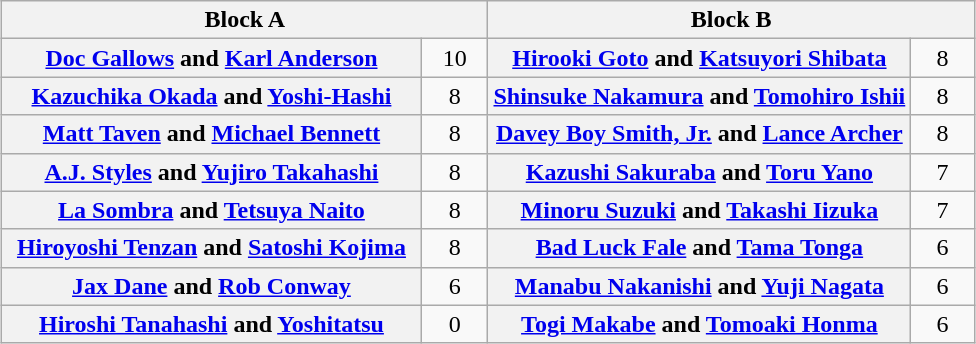<table class="wikitable" style="margin: 1em auto 1em auto;text-align:center">
<tr>
<th colspan="2" style="width:50%">Block A</th>
<th colspan="2" style="width:50%">Block B</th>
</tr>
<tr>
<th><a href='#'>Doc Gallows</a> and <a href='#'>Karl Anderson</a></th>
<td style="width:35px">10</td>
<th><a href='#'>Hirooki Goto</a> and <a href='#'>Katsuyori Shibata</a></th>
<td style="width:35px">8</td>
</tr>
<tr>
<th><a href='#'>Kazuchika Okada</a> and <a href='#'>Yoshi-Hashi</a></th>
<td>8</td>
<th><a href='#'>Shinsuke Nakamura</a> and <a href='#'>Tomohiro Ishii</a></th>
<td>8</td>
</tr>
<tr>
<th><a href='#'>Matt Taven</a> and <a href='#'>Michael Bennett</a></th>
<td>8</td>
<th><a href='#'>Davey Boy Smith, Jr.</a> and <a href='#'>Lance Archer</a></th>
<td>8</td>
</tr>
<tr>
<th><a href='#'>A.J. Styles</a> and <a href='#'>Yujiro Takahashi</a></th>
<td>8</td>
<th><a href='#'>Kazushi Sakuraba</a> and <a href='#'>Toru Yano</a></th>
<td>7</td>
</tr>
<tr>
<th><a href='#'>La Sombra</a> and <a href='#'>Tetsuya Naito</a></th>
<td>8</td>
<th><a href='#'>Minoru Suzuki</a> and <a href='#'>Takashi Iizuka</a></th>
<td>7</td>
</tr>
<tr>
<th><a href='#'>Hiroyoshi Tenzan</a> and <a href='#'>Satoshi Kojima</a></th>
<td>8</td>
<th><a href='#'>Bad Luck Fale</a> and <a href='#'>Tama Tonga</a></th>
<td>6</td>
</tr>
<tr>
<th><a href='#'>Jax Dane</a> and <a href='#'>Rob Conway</a></th>
<td>6</td>
<th><a href='#'>Manabu Nakanishi</a> and <a href='#'>Yuji Nagata</a></th>
<td>6</td>
</tr>
<tr>
<th><a href='#'>Hiroshi Tanahashi</a> and <a href='#'>Yoshitatsu</a></th>
<td>0</td>
<th><a href='#'>Togi Makabe</a> and <a href='#'>Tomoaki Honma</a></th>
<td>6</td>
</tr>
</table>
